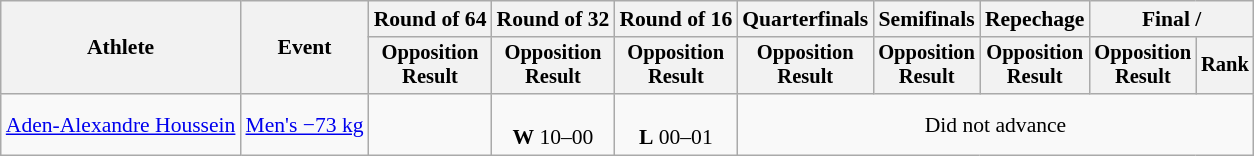<table class="wikitable" style="font-size:90%">
<tr>
<th rowspan="2">Athlete</th>
<th rowspan="2">Event</th>
<th>Round of 64</th>
<th>Round of 32</th>
<th>Round of 16</th>
<th>Quarterfinals</th>
<th>Semifinals</th>
<th>Repechage</th>
<th colspan=2>Final / </th>
</tr>
<tr style="font-size:95%">
<th>Opposition<br>Result</th>
<th>Opposition<br>Result</th>
<th>Opposition<br>Result</th>
<th>Opposition<br>Result</th>
<th>Opposition<br>Result</th>
<th>Opposition<br>Result</th>
<th>Opposition<br>Result</th>
<th>Rank</th>
</tr>
<tr align=center>
<td align=left><a href='#'>Aden-Alexandre Houssein</a></td>
<td align=left><a href='#'>Men's −73 kg</a></td>
<td></td>
<td><br><strong>W</strong> 10–00</td>
<td><br><strong>L</strong> 00–01</td>
<td colspan=5>Did not advance</td>
</tr>
</table>
